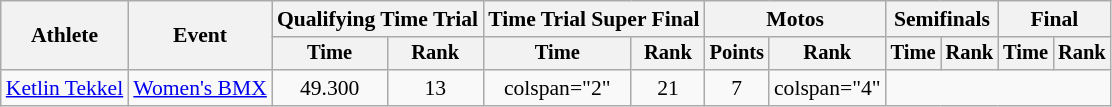<table class="wikitable" style="font-size:90%">
<tr>
<th rowspan=2>Athlete</th>
<th rowspan=2>Event</th>
<th colspan=2>Qualifying Time Trial</th>
<th colspan=2>Time Trial Super Final</th>
<th colspan=2>Motos</th>
<th colspan=2>Semifinals</th>
<th colspan=2>Final</th>
</tr>
<tr style="font-size:95%">
<th>Time</th>
<th>Rank</th>
<th>Time</th>
<th>Rank</th>
<th>Points</th>
<th>Rank</th>
<th>Time</th>
<th>Rank</th>
<th>Time</th>
<th>Rank</th>
</tr>
<tr align=center>
<td align=left><a href='#'>Ketlin Tekkel</a></td>
<td align=left><a href='#'>Women's BMX</a></td>
<td>49.300</td>
<td>13</td>
<td>colspan="2" </td>
<td>21</td>
<td>7</td>
<td>colspan="4" </td>
</tr>
</table>
